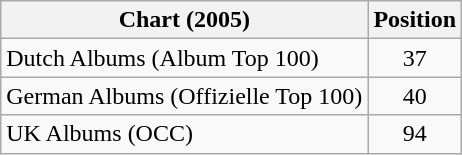<table class="wikitable sortable">
<tr>
<th>Chart (2005)</th>
<th>Position</th>
</tr>
<tr>
<td>Dutch Albums (Album Top 100)</td>
<td align="center">37</td>
</tr>
<tr>
<td>German Albums (Offizielle Top 100)</td>
<td align="center">40</td>
</tr>
<tr>
<td>UK Albums (OCC)</td>
<td align="center">94</td>
</tr>
</table>
